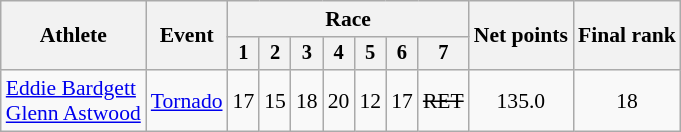<table class="wikitable" style="font-size:90%">
<tr>
<th rowspan=2>Athlete</th>
<th rowspan=2>Event</th>
<th colspan=7>Race</th>
<th rowspan=2>Net points</th>
<th rowspan=2>Final rank</th>
</tr>
<tr style="font-size:95%">
<th>1</th>
<th>2</th>
<th>3</th>
<th>4</th>
<th>5</th>
<th>6</th>
<th>7</th>
</tr>
<tr align=center>
<td align=left><a href='#'>Eddie Bardgett</a> <br><a href='#'>Glenn Astwood</a></td>
<td align=left><a href='#'>Tornado</a></td>
<td>17</td>
<td>15</td>
<td>18</td>
<td>20</td>
<td>12</td>
<td>17</td>
<td><s>RET</s></td>
<td>135.0</td>
<td>18</td>
</tr>
</table>
